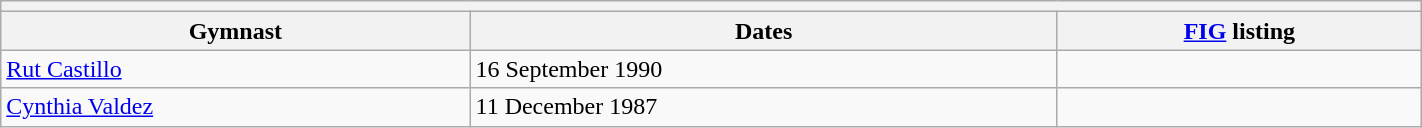<table class="wikitable mw-collapsible mw-collapsed" width="75%">
<tr>
<th colspan="3"></th>
</tr>
<tr>
<th>Gymnast</th>
<th>Dates</th>
<th><a href='#'>FIG</a> listing</th>
</tr>
<tr>
<td><a href='#'>Rut Castillo</a></td>
<td>16 September 1990</td>
<td></td>
</tr>
<tr>
<td><a href='#'>Cynthia Valdez</a></td>
<td>11 December 1987</td>
<td></td>
</tr>
</table>
